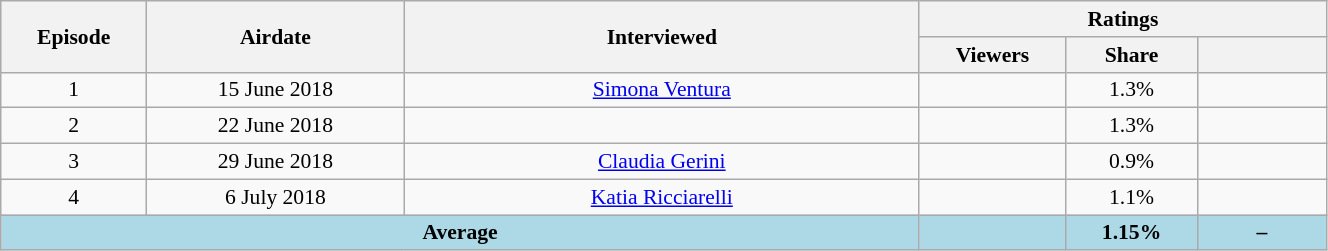<table class="wikitable" style="font-size:90%; width:70%; text-align:center">
<tr>
<th rowspan="2" style="width:5%;">Episode</th>
<th rowspan="2" style="width:10%;">Airdate</th>
<th rowspan="2" style="width:20%;">Interviewed</th>
<th colspan="3">Ratings</th>
</tr>
<tr>
<th style="width:5%;">Viewers</th>
<th style="width:5%;">Share</th>
<th style="width:5%;"></th>
</tr>
<tr>
<td>1</td>
<td>15 June 2018</td>
<td><a href='#'>Simona Ventura</a></td>
<td></td>
<td>1.3%</td>
<td></td>
</tr>
<tr>
<td>2</td>
<td>22 June 2018</td>
<td></td>
<td></td>
<td>1.3%</td>
<td></td>
</tr>
<tr>
<td>3</td>
<td>29 June 2018</td>
<td><a href='#'>Claudia Gerini</a></td>
<td></td>
<td>0.9%</td>
<td></td>
</tr>
<tr>
<td>4</td>
<td>6 July 2018</td>
<td><a href='#'>Katia Ricciarelli</a></td>
<td></td>
<td>1.1%</td>
<td></td>
</tr>
<tr>
<td colspan="3" style="background:lightblue"><strong>Average</strong></td>
<td style="background:lightblue"><strong></strong></td>
<td style="background:lightblue"><strong>1.15%</strong></td>
<td style="background:lightblue"><strong>–</strong></td>
</tr>
</table>
